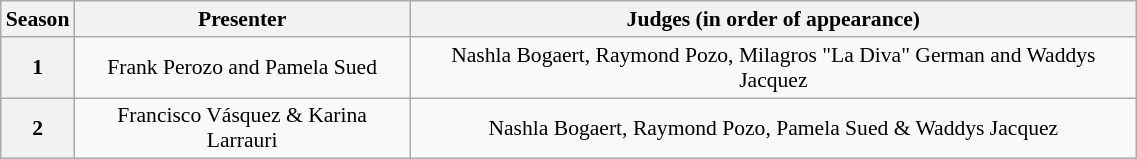<table class="wikitable" style="text-align:center; font-size:90%; width: 60%;">
<tr>
<th>Season</th>
<th>Presenter</th>
<th colspan="4">Judges (in order of appearance)</th>
</tr>
<tr>
<th scope="row">1</th>
<td>Frank Perozo and Pamela Sued</td>
<td>Nashla Bogaert, Raymond Pozo, Milagros "La Diva" German and Waddys Jacquez</td>
</tr>
<tr>
<th scope="row">2</th>
<td>Francisco Vásquez & Karina Larrauri</td>
<td>Nashla Bogaert, Raymond Pozo, Pamela Sued & Waddys Jacquez</td>
</tr>
</table>
